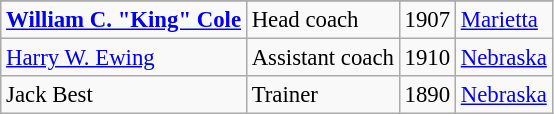<table class="wikitable" style="font-size: 95%">
<tr>
</tr>
<tr>
<td><strong><a href='#'>William C. "King" Cole</a></strong></td>
<td>Head coach</td>
<td>1907</td>
<td><a href='#'>Marietta</a></td>
</tr>
<tr>
<td><a href='#'>Harry W. Ewing</a></td>
<td>Assistant coach</td>
<td>1910</td>
<td><a href='#'>Nebraska</a></td>
</tr>
<tr>
<td>Jack Best</td>
<td>Trainer</td>
<td>1890</td>
<td><a href='#'>Nebraska</a></td>
</tr>
</table>
